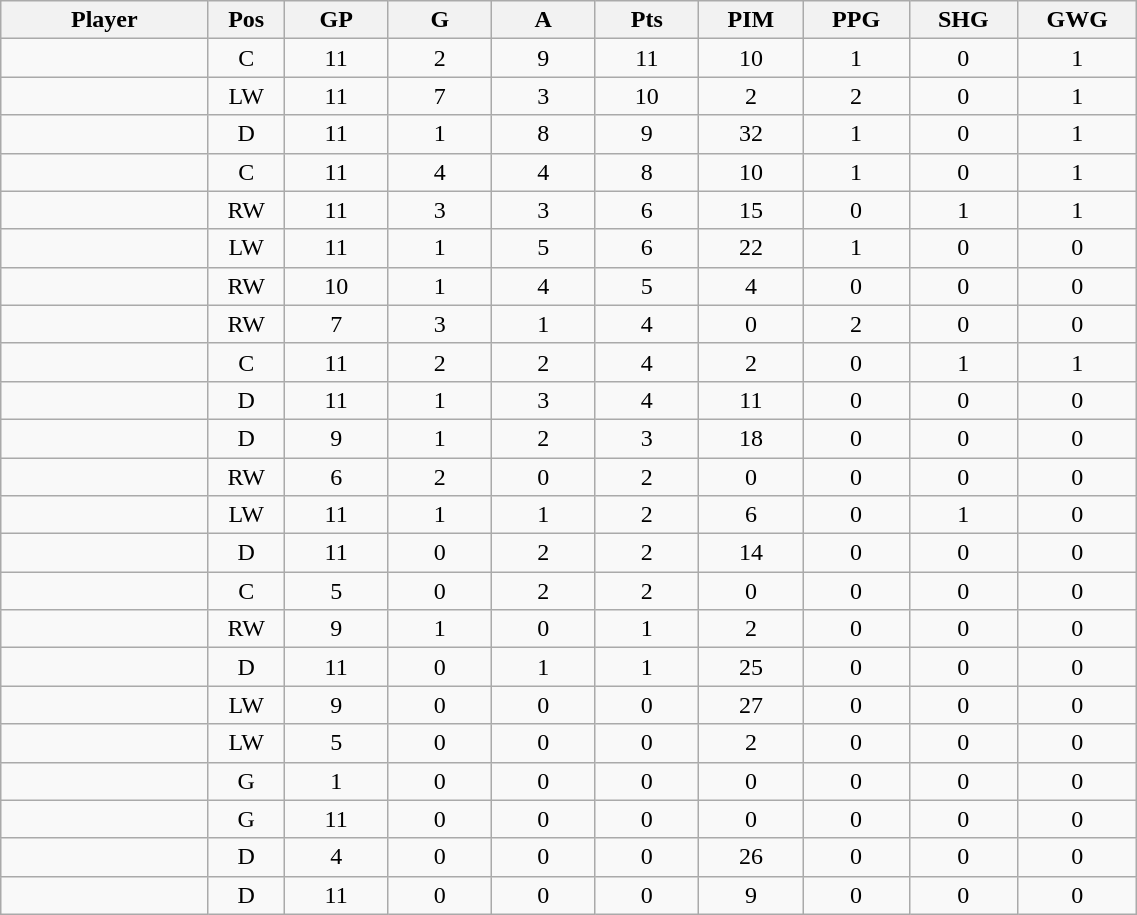<table class="wikitable sortable" width="60%">
<tr ALIGN="center">
<th bgcolor="#DDDDFF" width="10%">Player</th>
<th bgcolor="#DDDDFF" width="3%" title="Position">Pos</th>
<th bgcolor="#DDDDFF" width="5%" title="Games played">GP</th>
<th bgcolor="#DDDDFF" width="5%" title="Goals">G</th>
<th bgcolor="#DDDDFF" width="5%" title="Assists">A</th>
<th bgcolor="#DDDDFF" width="5%" title="Points">Pts</th>
<th bgcolor="#DDDDFF" width="5%" title="Penalties in Minutes">PIM</th>
<th bgcolor="#DDDDFF" width="5%" title="Power play goals">PPG</th>
<th bgcolor="#DDDDFF" width="5%" title="Short-handed goals">SHG</th>
<th bgcolor="#DDDDFF" width="5%" title="Game-winning goals">GWG</th>
</tr>
<tr align="center">
<td align="right"></td>
<td>C</td>
<td>11</td>
<td>2</td>
<td>9</td>
<td>11</td>
<td>10</td>
<td>1</td>
<td>0</td>
<td>1</td>
</tr>
<tr align="center">
<td align="right"></td>
<td>LW</td>
<td>11</td>
<td>7</td>
<td>3</td>
<td>10</td>
<td>2</td>
<td>2</td>
<td>0</td>
<td>1</td>
</tr>
<tr align="center">
<td align="right"></td>
<td>D</td>
<td>11</td>
<td>1</td>
<td>8</td>
<td>9</td>
<td>32</td>
<td>1</td>
<td>0</td>
<td>1</td>
</tr>
<tr align="center">
<td align="right"></td>
<td>C</td>
<td>11</td>
<td>4</td>
<td>4</td>
<td>8</td>
<td>10</td>
<td>1</td>
<td>0</td>
<td>1</td>
</tr>
<tr align="center">
<td align="right"></td>
<td>RW</td>
<td>11</td>
<td>3</td>
<td>3</td>
<td>6</td>
<td>15</td>
<td>0</td>
<td>1</td>
<td>1</td>
</tr>
<tr align="center">
<td align="right"></td>
<td>LW</td>
<td>11</td>
<td>1</td>
<td>5</td>
<td>6</td>
<td>22</td>
<td>1</td>
<td>0</td>
<td>0</td>
</tr>
<tr align="center">
<td align="right"></td>
<td>RW</td>
<td>10</td>
<td>1</td>
<td>4</td>
<td>5</td>
<td>4</td>
<td>0</td>
<td>0</td>
<td>0</td>
</tr>
<tr align="center">
<td align="right"></td>
<td>RW</td>
<td>7</td>
<td>3</td>
<td>1</td>
<td>4</td>
<td>0</td>
<td>2</td>
<td>0</td>
<td>0</td>
</tr>
<tr align="center">
<td align="right"></td>
<td>C</td>
<td>11</td>
<td>2</td>
<td>2</td>
<td>4</td>
<td>2</td>
<td>0</td>
<td>1</td>
<td>1</td>
</tr>
<tr align="center">
<td align="right"></td>
<td>D</td>
<td>11</td>
<td>1</td>
<td>3</td>
<td>4</td>
<td>11</td>
<td>0</td>
<td>0</td>
<td>0</td>
</tr>
<tr align="center">
<td align="right"></td>
<td>D</td>
<td>9</td>
<td>1</td>
<td>2</td>
<td>3</td>
<td>18</td>
<td>0</td>
<td>0</td>
<td>0</td>
</tr>
<tr align="center">
<td align="right"></td>
<td>RW</td>
<td>6</td>
<td>2</td>
<td>0</td>
<td>2</td>
<td>0</td>
<td>0</td>
<td>0</td>
<td>0</td>
</tr>
<tr align="center">
<td align="right"></td>
<td>LW</td>
<td>11</td>
<td>1</td>
<td>1</td>
<td>2</td>
<td>6</td>
<td>0</td>
<td>1</td>
<td>0</td>
</tr>
<tr align="center">
<td align="right"></td>
<td>D</td>
<td>11</td>
<td>0</td>
<td>2</td>
<td>2</td>
<td>14</td>
<td>0</td>
<td>0</td>
<td>0</td>
</tr>
<tr align="center">
<td align="right"></td>
<td>C</td>
<td>5</td>
<td>0</td>
<td>2</td>
<td>2</td>
<td>0</td>
<td>0</td>
<td>0</td>
<td>0</td>
</tr>
<tr align="center">
<td align="right"></td>
<td>RW</td>
<td>9</td>
<td>1</td>
<td>0</td>
<td>1</td>
<td>2</td>
<td>0</td>
<td>0</td>
<td>0</td>
</tr>
<tr align="center">
<td align="right"></td>
<td>D</td>
<td>11</td>
<td>0</td>
<td>1</td>
<td>1</td>
<td>25</td>
<td>0</td>
<td>0</td>
<td>0</td>
</tr>
<tr align="center">
<td align="right"></td>
<td>LW</td>
<td>9</td>
<td>0</td>
<td>0</td>
<td>0</td>
<td>27</td>
<td>0</td>
<td>0</td>
<td>0</td>
</tr>
<tr align="center">
<td align="right"></td>
<td>LW</td>
<td>5</td>
<td>0</td>
<td>0</td>
<td>0</td>
<td>2</td>
<td>0</td>
<td>0</td>
<td>0</td>
</tr>
<tr align="center">
<td align="right"></td>
<td>G</td>
<td>1</td>
<td>0</td>
<td>0</td>
<td>0</td>
<td>0</td>
<td>0</td>
<td>0</td>
<td>0</td>
</tr>
<tr align="center">
<td align="right"></td>
<td>G</td>
<td>11</td>
<td>0</td>
<td>0</td>
<td>0</td>
<td>0</td>
<td>0</td>
<td>0</td>
<td>0</td>
</tr>
<tr align="center">
<td align="right"></td>
<td>D</td>
<td>4</td>
<td>0</td>
<td>0</td>
<td>0</td>
<td>26</td>
<td>0</td>
<td>0</td>
<td>0</td>
</tr>
<tr align="center">
<td align="right"></td>
<td>D</td>
<td>11</td>
<td>0</td>
<td>0</td>
<td>0</td>
<td>9</td>
<td>0</td>
<td>0</td>
<td>0</td>
</tr>
</table>
